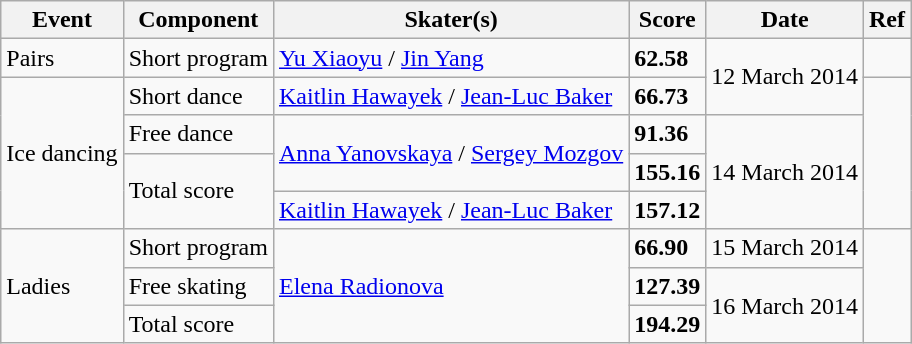<table class="wikitable sortable">
<tr>
<th>Event</th>
<th>Component</th>
<th>Skater(s)</th>
<th>Score</th>
<th>Date</th>
<th>Ref</th>
</tr>
<tr>
<td>Pairs</td>
<td>Short program</td>
<td> <a href='#'>Yu Xiaoyu</a> / <a href='#'>Jin Yang</a></td>
<td><strong>62.58</strong></td>
<td rowspan=2>12 March 2014</td>
<td></td>
</tr>
<tr>
<td rowspan=4>Ice dancing</td>
<td>Short dance</td>
<td> <a href='#'>Kaitlin Hawayek</a> / <a href='#'>Jean-Luc Baker</a></td>
<td><strong>66.73</strong></td>
<td rowspan=4></td>
</tr>
<tr>
<td>Free dance</td>
<td rowspan=2> <a href='#'>Anna Yanovskaya</a> / <a href='#'>Sergey Mozgov</a></td>
<td><strong>91.36</strong></td>
<td rowspan=3>14 March 2014</td>
</tr>
<tr>
<td rowspan=2>Total score</td>
<td><strong>155.16</strong></td>
</tr>
<tr>
<td> <a href='#'>Kaitlin Hawayek</a> / <a href='#'>Jean-Luc Baker</a></td>
<td><strong>157.12</strong></td>
</tr>
<tr>
<td rowspan=3>Ladies</td>
<td>Short program</td>
<td rowspan=3> <a href='#'>Elena Radionova</a></td>
<td><strong>66.90</strong></td>
<td>15 March 2014</td>
<td rowspan=3></td>
</tr>
<tr>
<td>Free skating</td>
<td><strong>127.39</strong></td>
<td rowspan=2>16 March 2014</td>
</tr>
<tr>
<td>Total score</td>
<td><strong>194.29</strong></td>
</tr>
</table>
